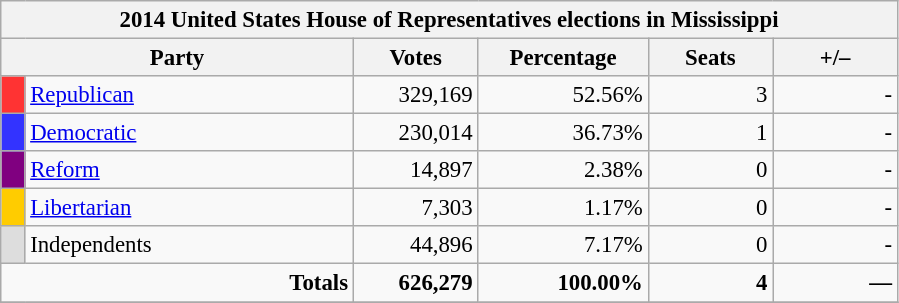<table class="wikitable" style="font-size: 95%;">
<tr>
<th colspan="6">2014 United States House of Representatives elections in Mississippi</th>
</tr>
<tr>
<th colspan=2 style="width: 15em">Party</th>
<th style="width: 5em">Votes</th>
<th style="width: 7em">Percentage</th>
<th style="width: 5em">Seats</th>
<th style="width: 5em">+/–</th>
</tr>
<tr>
<th style="background-color:#FF3333; width: 3px"></th>
<td style="width: 130px"><a href='#'>Republican</a></td>
<td align="right">329,169</td>
<td align="right">52.56%</td>
<td align="right">3</td>
<td align="right">-</td>
</tr>
<tr>
<th style="background-color:#3333FF; width: 3px"></th>
<td style="width: 130px"><a href='#'>Democratic</a></td>
<td align="right">230,014</td>
<td align="right">36.73%</td>
<td align="right">1</td>
<td align="right">-</td>
</tr>
<tr>
<th style="background-color:#800080; width: 3px"></th>
<td style="width: 130px"><a href='#'>Reform</a></td>
<td align="right">14,897</td>
<td align="right">2.38%</td>
<td align="right">0</td>
<td align="right">-</td>
</tr>
<tr>
<th style="background-color:#FFCC00; width: 3px"></th>
<td style="width: 130px"><a href='#'>Libertarian</a></td>
<td align="right">7,303</td>
<td align="right">1.17%</td>
<td align="right">0</td>
<td align="right">-</td>
</tr>
<tr>
<th style="background-color:#DDDDDD; width: 3px"></th>
<td style="width: 130px">Independents</td>
<td align="right">44,896</td>
<td align="right">7.17%</td>
<td align="right">0</td>
<td align="right">-</td>
</tr>
<tr>
<td colspan="2" align="right"><strong>Totals</strong></td>
<td align="right"><strong>626,279</strong></td>
<td align="right"><strong>100.00%</strong></td>
<td align="right"><strong>4</strong></td>
<td align="right"><strong>—</strong></td>
</tr>
<tr bgcolor="#EEEEEE">
</tr>
</table>
